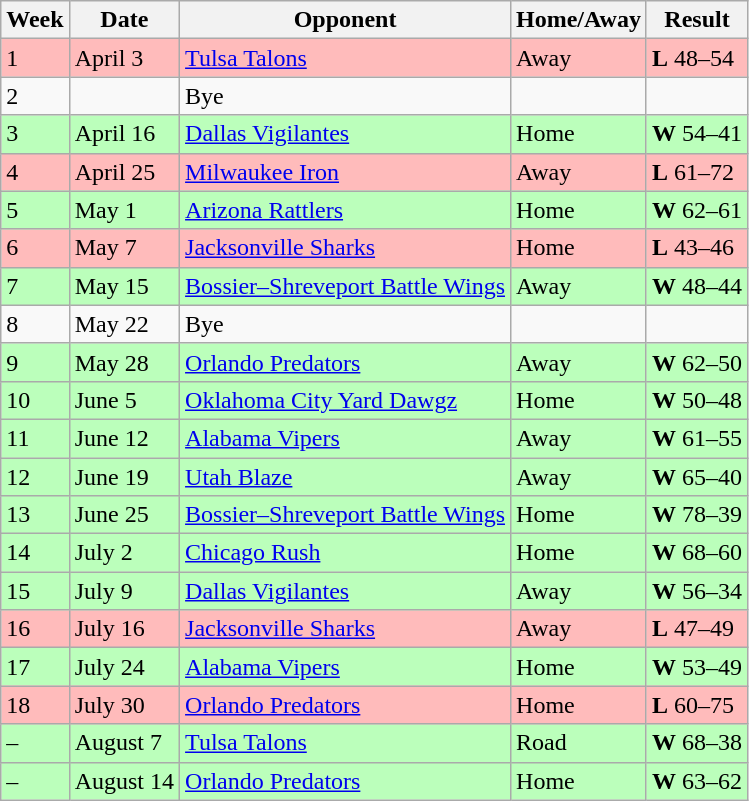<table class="wikitable">
<tr>
<th>Week</th>
<th>Date</th>
<th>Opponent</th>
<th>Home/Away</th>
<th>Result</th>
</tr>
<tr bgcolor="#ffbbbb">
<td>1</td>
<td>April 3</td>
<td><a href='#'>Tulsa Talons</a></td>
<td>Away</td>
<td><strong>L</strong> 48–54</td>
</tr>
<tr>
<td>2</td>
<td></td>
<td>Bye</td>
<td></td>
<td></td>
</tr>
<tr bgcolor="#bbffbb">
<td>3</td>
<td>April 16</td>
<td><a href='#'>Dallas Vigilantes</a></td>
<td>Home</td>
<td><strong>W</strong> 54–41</td>
</tr>
<tr bgcolor="#ffbbbb">
<td>4</td>
<td>April 25</td>
<td><a href='#'>Milwaukee Iron</a></td>
<td>Away</td>
<td><strong>L</strong> 61–72</td>
</tr>
<tr bgcolor="#bbffbb">
<td>5</td>
<td>May 1</td>
<td><a href='#'>Arizona Rattlers</a></td>
<td>Home</td>
<td><strong>W</strong> 62–61</td>
</tr>
<tr bgcolor="#ffbbbb">
<td>6</td>
<td>May 7</td>
<td><a href='#'>Jacksonville Sharks</a></td>
<td>Home</td>
<td><strong>L</strong> 43–46</td>
</tr>
<tr bgcolor="#bbffbb">
<td>7</td>
<td>May 15</td>
<td><a href='#'>Bossier–Shreveport Battle Wings</a></td>
<td>Away</td>
<td><strong>W</strong> 48–44</td>
</tr>
<tr bgcolor=>
<td>8</td>
<td>May 22</td>
<td>Bye</td>
<td></td>
<td></td>
</tr>
<tr bgcolor="#bbffbb">
<td>9</td>
<td>May 28</td>
<td><a href='#'>Orlando Predators</a></td>
<td>Away</td>
<td><strong>W</strong> 62–50</td>
</tr>
<tr bgcolor="#bbffbb">
<td>10</td>
<td>June 5</td>
<td><a href='#'>Oklahoma City Yard Dawgz</a></td>
<td>Home</td>
<td><strong>W</strong> 50–48</td>
</tr>
<tr bgcolor="#bbffbb">
<td>11</td>
<td>June 12</td>
<td><a href='#'>Alabama Vipers</a></td>
<td>Away</td>
<td><strong>W</strong> 61–55</td>
</tr>
<tr bgcolor="bbffbb">
<td>12</td>
<td>June 19</td>
<td><a href='#'>Utah Blaze</a></td>
<td>Away</td>
<td><strong>W</strong> 65–40</td>
</tr>
<tr bgcolor="#bbffbb">
<td>13</td>
<td>June 25</td>
<td><a href='#'>Bossier–Shreveport Battle Wings</a></td>
<td>Home</td>
<td><strong>W</strong> 78–39</td>
</tr>
<tr bgcolor="#bbffbb">
<td>14</td>
<td>July 2</td>
<td><a href='#'>Chicago Rush</a></td>
<td>Home</td>
<td><strong>W</strong> 68–60</td>
</tr>
<tr bgcolor="bbffbb">
<td>15</td>
<td>July 9</td>
<td><a href='#'>Dallas Vigilantes</a></td>
<td>Away</td>
<td><strong>W</strong> 56–34</td>
</tr>
<tr bgcolor="#ffbbbb">
<td>16</td>
<td>July 16</td>
<td><a href='#'>Jacksonville Sharks</a></td>
<td>Away</td>
<td><strong>L</strong> 47–49</td>
</tr>
<tr bgcolor="bbffbb">
<td>17</td>
<td>July 24</td>
<td><a href='#'>Alabama Vipers</a></td>
<td>Home</td>
<td><strong>W</strong> 53–49</td>
</tr>
<tr bgcolor="#ffbbbb">
<td>18</td>
<td>July 30</td>
<td><a href='#'>Orlando Predators</a></td>
<td>Home</td>
<td><strong>L</strong> 60–75</td>
</tr>
<tr bgcolor="bbffbb">
<td>–</td>
<td>August 7</td>
<td><a href='#'>Tulsa Talons</a></td>
<td>Road</td>
<td><strong>W</strong> 68–38</td>
</tr>
<tr bgcolor="bbffbb">
<td>–</td>
<td>August 14</td>
<td><a href='#'>Orlando Predators</a></td>
<td>Home</td>
<td><strong>W</strong> 63–62</td>
</tr>
</table>
